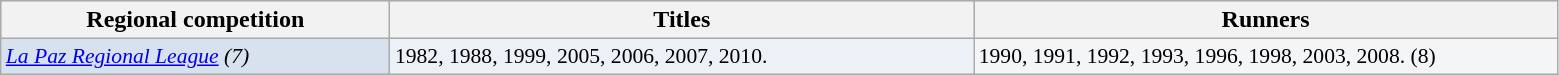<table class="wikitable">
<tr bgcolor='#c2d2e5'>
<th width=20%> Regional competition</th>
<th width=30%>Titles</th>
<th width=30%>Runners</th>
</tr>
<tr style='font-size: 90%;'>
<td bgcolor='D8E2EE'><em><a href='#'>La Paz Regional League</a> (7)</em></td>
<td bgcolor='ECF1F7'>1982, 1988, 1999, 2005, 2006, 2007, 2010.</td>
<td bgcolor='F3F5F7'>1990, 1991, 1992, 1993, 1996, 1998, 2003, 2008. (8)</td>
</tr>
</table>
